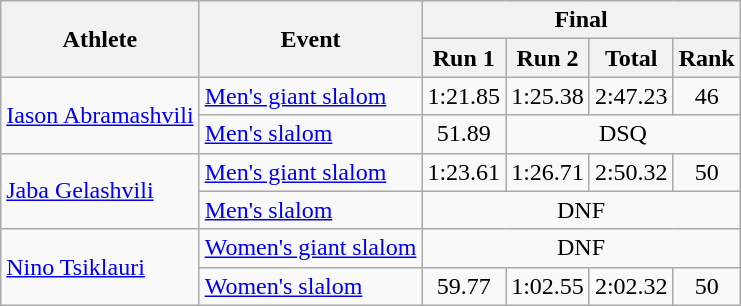<table class="wikitable" style="text-align:center">
<tr>
<th rowspan="2">Athlete</th>
<th rowspan="2">Event</th>
<th colspan="5">Final</th>
</tr>
<tr>
<th>Run 1</th>
<th>Run 2</th>
<th>Total</th>
<th>Rank</th>
</tr>
<tr>
<td rowspan="2" align="left"><a href='#'>Iason Abramashvili</a></td>
<td align="left"><a href='#'>Men's giant slalom</a></td>
<td>1:21.85</td>
<td>1:25.38</td>
<td>2:47.23</td>
<td>46</td>
</tr>
<tr>
<td align="left"><a href='#'>Men's slalom</a></td>
<td>51.89</td>
<td align=center colspan=3>DSQ</td>
</tr>
<tr>
<td rowspan="2" align="left"><a href='#'>Jaba Gelashvili</a></td>
<td align="left"><a href='#'>Men's giant slalom</a></td>
<td>1:23.61</td>
<td>1:26.71</td>
<td>2:50.32</td>
<td>50</td>
</tr>
<tr>
<td align="left"><a href='#'>Men's slalom</a></td>
<td align=center colspan=4>DNF</td>
</tr>
<tr>
<td rowspan="2" align="left"><a href='#'>Nino Tsiklauri</a></td>
<td align="left"><a href='#'>Women's giant slalom</a></td>
<td align=center colspan=4>DNF</td>
</tr>
<tr>
<td align="left"><a href='#'>Women's slalom</a></td>
<td>59.77</td>
<td>1:02.55</td>
<td>2:02.32</td>
<td>50</td>
</tr>
</table>
